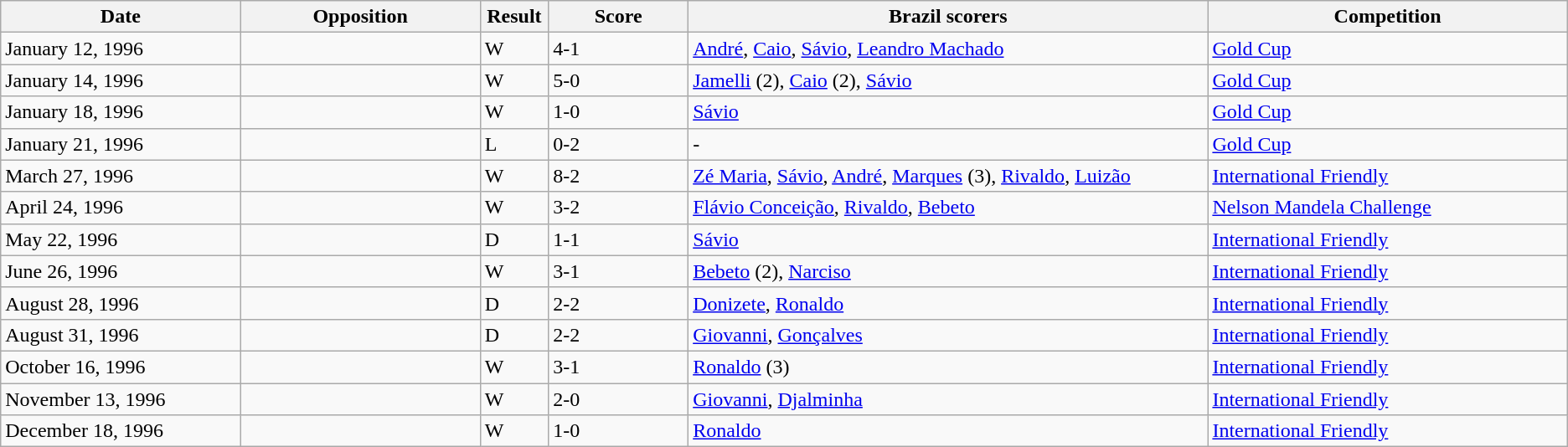<table class="wikitable" style="text-align: left;">
<tr>
<th width=12%>Date</th>
<th width=12%>Opposition</th>
<th width=1%>Result</th>
<th width=7%>Score</th>
<th width=26%>Brazil scorers</th>
<th width=18%>Competition</th>
</tr>
<tr>
<td>January 12, 1996</td>
<td></td>
<td>W</td>
<td>4-1</td>
<td><a href='#'>André</a>, <a href='#'>Caio</a>, <a href='#'>Sávio</a>, <a href='#'>Leandro Machado</a></td>
<td><a href='#'>Gold Cup</a></td>
</tr>
<tr>
<td>January 14, 1996</td>
<td></td>
<td>W</td>
<td>5-0</td>
<td><a href='#'>Jamelli</a> (2), <a href='#'>Caio</a> (2), <a href='#'>Sávio</a></td>
<td><a href='#'>Gold Cup</a></td>
</tr>
<tr>
<td>January 18, 1996</td>
<td></td>
<td>W</td>
<td>1-0</td>
<td><a href='#'>Sávio</a></td>
<td><a href='#'>Gold Cup</a></td>
</tr>
<tr>
<td>January 21, 1996</td>
<td></td>
<td>L</td>
<td>0-2</td>
<td>-</td>
<td><a href='#'>Gold Cup</a></td>
</tr>
<tr>
<td>March 27, 1996</td>
<td></td>
<td>W</td>
<td>8-2</td>
<td><a href='#'>Zé Maria</a>, <a href='#'>Sávio</a>, <a href='#'>André</a>, <a href='#'>Marques</a> (3), <a href='#'>Rivaldo</a>, <a href='#'>Luizão</a></td>
<td><a href='#'>International Friendly</a></td>
</tr>
<tr>
<td>April 24, 1996</td>
<td></td>
<td>W</td>
<td>3-2</td>
<td><a href='#'>Flávio Conceição</a>, <a href='#'>Rivaldo</a>, <a href='#'>Bebeto</a></td>
<td><a href='#'>Nelson Mandela Challenge</a></td>
</tr>
<tr>
<td>May 22, 1996</td>
<td></td>
<td>D</td>
<td>1-1</td>
<td><a href='#'>Sávio</a></td>
<td><a href='#'>International Friendly</a></td>
</tr>
<tr>
<td>June 26, 1996</td>
<td></td>
<td>W</td>
<td>3-1</td>
<td><a href='#'>Bebeto</a> (2), <a href='#'>Narciso</a></td>
<td><a href='#'>International Friendly</a></td>
</tr>
<tr>
<td>August 28, 1996</td>
<td></td>
<td>D</td>
<td>2-2</td>
<td><a href='#'>Donizete</a>, <a href='#'>Ronaldo</a></td>
<td><a href='#'>International Friendly</a></td>
</tr>
<tr>
<td>August 31, 1996</td>
<td></td>
<td>D</td>
<td>2-2</td>
<td><a href='#'>Giovanni</a>, <a href='#'>Gonçalves</a></td>
<td><a href='#'>International Friendly</a></td>
</tr>
<tr>
<td>October 16, 1996</td>
<td></td>
<td>W</td>
<td>3-1</td>
<td><a href='#'>Ronaldo</a> (3)</td>
<td><a href='#'>International Friendly</a></td>
</tr>
<tr>
<td>November 13, 1996</td>
<td></td>
<td>W</td>
<td>2-0</td>
<td><a href='#'>Giovanni</a>, <a href='#'>Djalminha</a></td>
<td><a href='#'>International Friendly</a></td>
</tr>
<tr>
<td>December 18, 1996</td>
<td></td>
<td>W</td>
<td>1-0</td>
<td><a href='#'>Ronaldo</a></td>
<td><a href='#'>International Friendly</a></td>
</tr>
</table>
